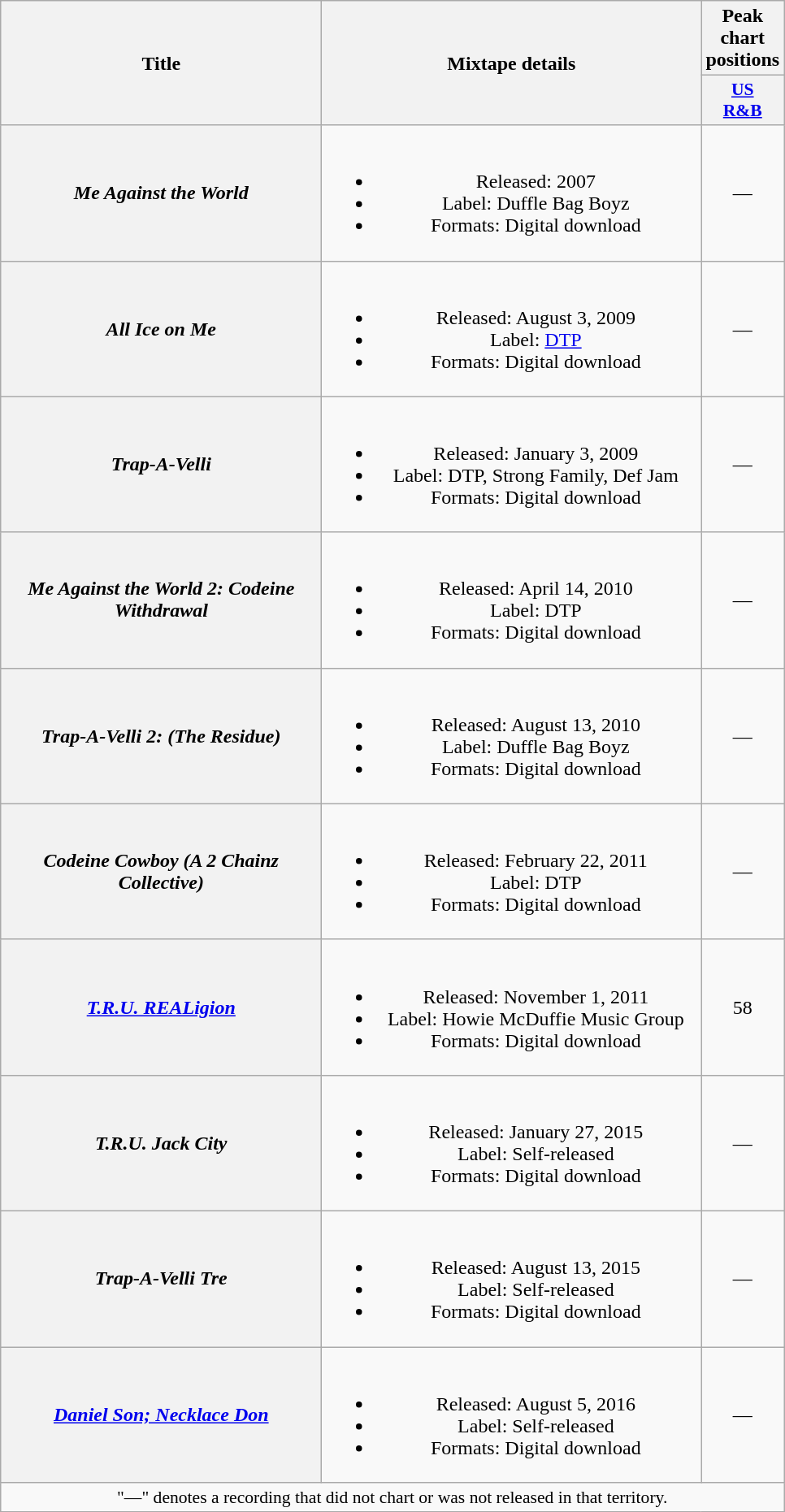<table class="wikitable plainrowheaders" style="text-align:center;">
<tr>
<th scope="col" rowspan="2" style="width:16em;">Title</th>
<th scope="col" rowspan="2" style="width:19em;">Mixtape details</th>
<th scope="col">Peak chart positions</th>
</tr>
<tr>
<th scope="col" style="width:2.9em;font-size:90%;"><a href='#'>US<br>R&B</a><br></th>
</tr>
<tr>
<th scope="row"><em>Me Against the World</em></th>
<td><br><ul><li>Released: 2007</li><li>Label: Duffle Bag Boyz</li><li>Formats: Digital download</li></ul></td>
<td>—</td>
</tr>
<tr>
<th scope="row"><em>All Ice on Me</em></th>
<td><br><ul><li>Released: August 3, 2009</li><li>Label: <a href='#'>DTP</a></li><li>Formats: Digital download</li></ul></td>
<td>—</td>
</tr>
<tr>
<th scope="row"><em>Trap-A-Velli</em></th>
<td><br><ul><li>Released: January 3, 2009</li><li>Label: DTP, Strong Family, Def Jam</li><li>Formats: Digital download</li></ul></td>
<td>—</td>
</tr>
<tr>
<th scope="row"><em>Me Against the World 2: Codeine<br>Withdrawal</em></th>
<td><br><ul><li>Released: April 14, 2010</li><li>Label: DTP</li><li>Formats: Digital download</li></ul></td>
<td>—</td>
</tr>
<tr>
<th scope="row"><em>Trap-A-Velli 2: (The Residue)</em></th>
<td><br><ul><li>Released: August 13, 2010</li><li>Label: Duffle Bag Boyz</li><li>Formats: Digital download</li></ul></td>
<td>—</td>
</tr>
<tr>
<th scope="row"><em>Codeine Cowboy (A 2 Chainz<br>Collective)</em></th>
<td><br><ul><li>Released: February 22, 2011</li><li>Label: DTP</li><li>Formats: Digital download</li></ul></td>
<td>—</td>
</tr>
<tr>
<th scope="row"><em><a href='#'>T.R.U. REALigion</a></em></th>
<td><br><ul><li>Released: November 1, 2011</li><li>Label: Howie McDuffie Music Group</li><li>Formats: Digital download</li></ul></td>
<td>58</td>
</tr>
<tr>
<th scope="row"><em>T.R.U. Jack City</em> </th>
<td><br><ul><li>Released: January 27, 2015</li><li>Label: Self-released</li><li>Formats: Digital download</li></ul></td>
<td>—</td>
</tr>
<tr>
<th scope="row"><em>Trap-A-Velli Tre</em></th>
<td><br><ul><li>Released: August 13, 2015</li><li>Label: Self-released</li><li>Formats: Digital download</li></ul></td>
<td>—</td>
</tr>
<tr>
<th scope="row"><em><a href='#'>Daniel Son; Necklace Don</a></em></th>
<td><br><ul><li>Released: August 5, 2016</li><li>Label: Self-released</li><li>Formats: Digital download</li></ul></td>
<td>—</td>
</tr>
<tr>
<td colspan="3" style="font-size:90%">"—" denotes a recording that did not chart or was not released in that territory.</td>
</tr>
</table>
